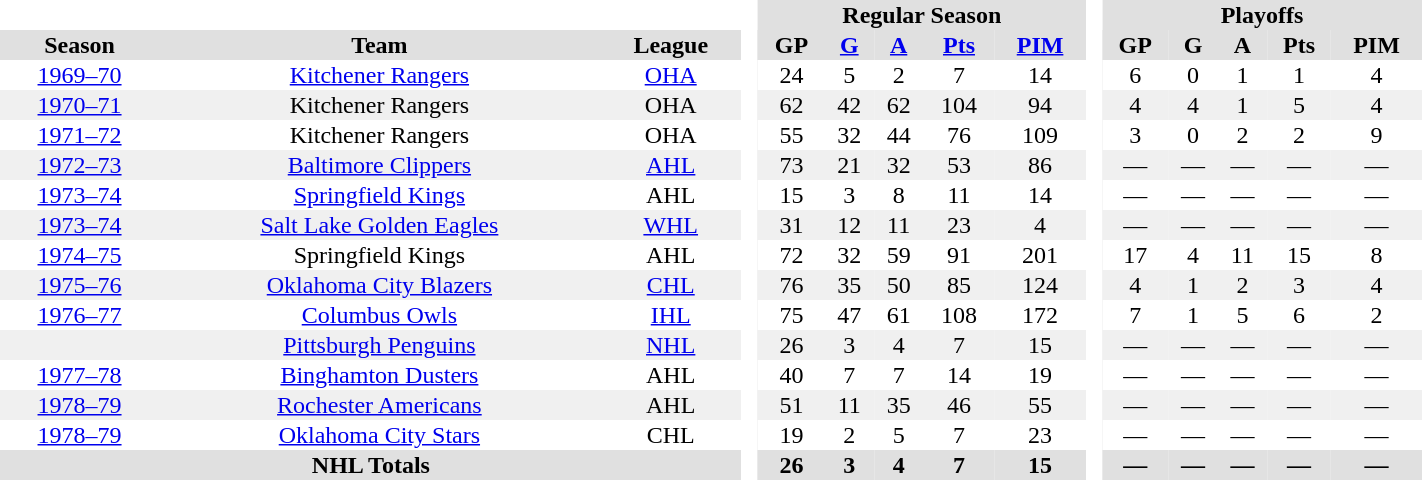<table border="0" cellpadding="1" cellspacing="0" style="text-align:center; width:75%">
<tr bgcolor="#e0e0e0">
<th colspan="3"  bgcolor="#ffffff"> </th>
<th rowspan="99" bgcolor="#ffffff"> </th>
<th colspan="5">Regular Season</th>
<th rowspan="99" bgcolor="#ffffff"> </th>
<th colspan="5">Playoffs</th>
</tr>
<tr bgcolor="#e0e0e0">
<th>Season</th>
<th>Team</th>
<th>League</th>
<th>GP</th>
<th><a href='#'>G</a></th>
<th><a href='#'>A</a></th>
<th><a href='#'>Pts</a></th>
<th><a href='#'>PIM</a></th>
<th>GP</th>
<th>G</th>
<th>A</th>
<th>Pts</th>
<th>PIM</th>
</tr>
<tr>
<td><a href='#'>1969–70</a></td>
<td><a href='#'>Kitchener Rangers</a></td>
<td><a href='#'>OHA</a></td>
<td>24</td>
<td>5</td>
<td>2</td>
<td>7</td>
<td>14</td>
<td>6</td>
<td>0</td>
<td>1</td>
<td>1</td>
<td>4</td>
</tr>
<tr bgcolor="#f0f0f0">
<td><a href='#'>1970–71</a></td>
<td>Kitchener Rangers</td>
<td>OHA</td>
<td>62</td>
<td>42</td>
<td>62</td>
<td>104</td>
<td>94</td>
<td>4</td>
<td>4</td>
<td>1</td>
<td>5</td>
<td>4</td>
</tr>
<tr>
<td><a href='#'>1971–72</a></td>
<td>Kitchener Rangers</td>
<td>OHA</td>
<td>55</td>
<td>32</td>
<td>44</td>
<td>76</td>
<td>109</td>
<td>3</td>
<td>0</td>
<td>2</td>
<td>2</td>
<td>9</td>
</tr>
<tr bgcolor="#f0f0f0">
<td><a href='#'>1972–73</a></td>
<td><a href='#'>Baltimore Clippers</a></td>
<td><a href='#'>AHL</a></td>
<td>73</td>
<td>21</td>
<td>32</td>
<td>53</td>
<td>86</td>
<td>—</td>
<td>—</td>
<td>—</td>
<td>—</td>
<td>—</td>
</tr>
<tr>
<td><a href='#'>1973–74</a></td>
<td><a href='#'>Springfield Kings</a></td>
<td>AHL</td>
<td>15</td>
<td>3</td>
<td>8</td>
<td>11</td>
<td>14</td>
<td>—</td>
<td>—</td>
<td>—</td>
<td>—</td>
<td>—</td>
</tr>
<tr bgcolor="#f0f0f0">
<td><a href='#'>1973–74</a></td>
<td><a href='#'>Salt Lake Golden Eagles</a></td>
<td><a href='#'>WHL</a></td>
<td>31</td>
<td>12</td>
<td>11</td>
<td>23</td>
<td>4</td>
<td>—</td>
<td>—</td>
<td>—</td>
<td>—</td>
<td>—</td>
</tr>
<tr>
<td><a href='#'>1974–75</a></td>
<td>Springfield Kings</td>
<td>AHL</td>
<td>72</td>
<td>32</td>
<td>59</td>
<td>91</td>
<td>201</td>
<td>17</td>
<td>4</td>
<td>11</td>
<td>15</td>
<td>8</td>
</tr>
<tr bgcolor="#f0f0f0">
<td><a href='#'>1975–76</a></td>
<td><a href='#'>Oklahoma City Blazers</a></td>
<td><a href='#'>CHL</a></td>
<td>76</td>
<td>35</td>
<td>50</td>
<td>85</td>
<td>124</td>
<td>4</td>
<td>1</td>
<td>2</td>
<td>3</td>
<td>4</td>
</tr>
<tr>
<td><a href='#'>1976–77</a></td>
<td><a href='#'>Columbus Owls</a></td>
<td><a href='#'>IHL</a></td>
<td>75</td>
<td>47</td>
<td>61</td>
<td>108</td>
<td>172</td>
<td>7</td>
<td>1</td>
<td>5</td>
<td>6</td>
<td>2</td>
</tr>
<tr bgcolor="#f0f0f0">
<td></td>
<td><a href='#'>Pittsburgh Penguins</a></td>
<td><a href='#'>NHL</a></td>
<td>26</td>
<td>3</td>
<td>4</td>
<td>7</td>
<td>15</td>
<td>—</td>
<td>—</td>
<td>—</td>
<td>—</td>
<td>—</td>
</tr>
<tr>
<td><a href='#'>1977–78</a></td>
<td><a href='#'>Binghamton Dusters</a></td>
<td>AHL</td>
<td>40</td>
<td>7</td>
<td>7</td>
<td>14</td>
<td>19</td>
<td>—</td>
<td>—</td>
<td>—</td>
<td>—</td>
<td>—</td>
</tr>
<tr bgcolor="#f0f0f0">
<td><a href='#'>1978–79</a></td>
<td><a href='#'>Rochester Americans</a></td>
<td>AHL</td>
<td>51</td>
<td>11</td>
<td>35</td>
<td>46</td>
<td>55</td>
<td>—</td>
<td>—</td>
<td>—</td>
<td>—</td>
<td>—</td>
</tr>
<tr>
<td><a href='#'>1978–79</a></td>
<td><a href='#'>Oklahoma City Stars</a></td>
<td>CHL</td>
<td>19</td>
<td>2</td>
<td>5</td>
<td>7</td>
<td>23</td>
<td>—</td>
<td>—</td>
<td>—</td>
<td>—</td>
<td>—</td>
</tr>
<tr bgcolor="#e0e0e0">
<th colspan="3">NHL Totals</th>
<th>26</th>
<th>3</th>
<th>4</th>
<th>7</th>
<th>15</th>
<th>—</th>
<th>—</th>
<th>—</th>
<th>—</th>
<th>—</th>
</tr>
</table>
